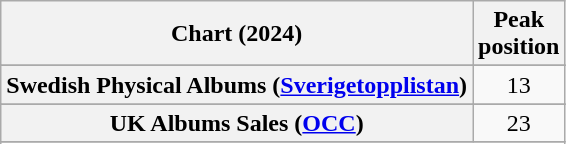<table class="wikitable sortable plainrowheaders" style="text-align:center">
<tr>
<th scope="col">Chart (2024)</th>
<th scope="col">Peak<br>position</th>
</tr>
<tr>
</tr>
<tr>
</tr>
<tr>
</tr>
<tr>
</tr>
<tr>
</tr>
<tr>
</tr>
<tr>
</tr>
<tr>
</tr>
<tr>
<th scope="row">Swedish Physical Albums (<a href='#'>Sverigetopplistan</a>)</th>
<td>13</td>
</tr>
<tr>
</tr>
<tr>
<th scope="row">UK Albums Sales (<a href='#'>OCC</a>)</th>
<td>23</td>
</tr>
<tr>
</tr>
<tr>
</tr>
<tr>
</tr>
</table>
